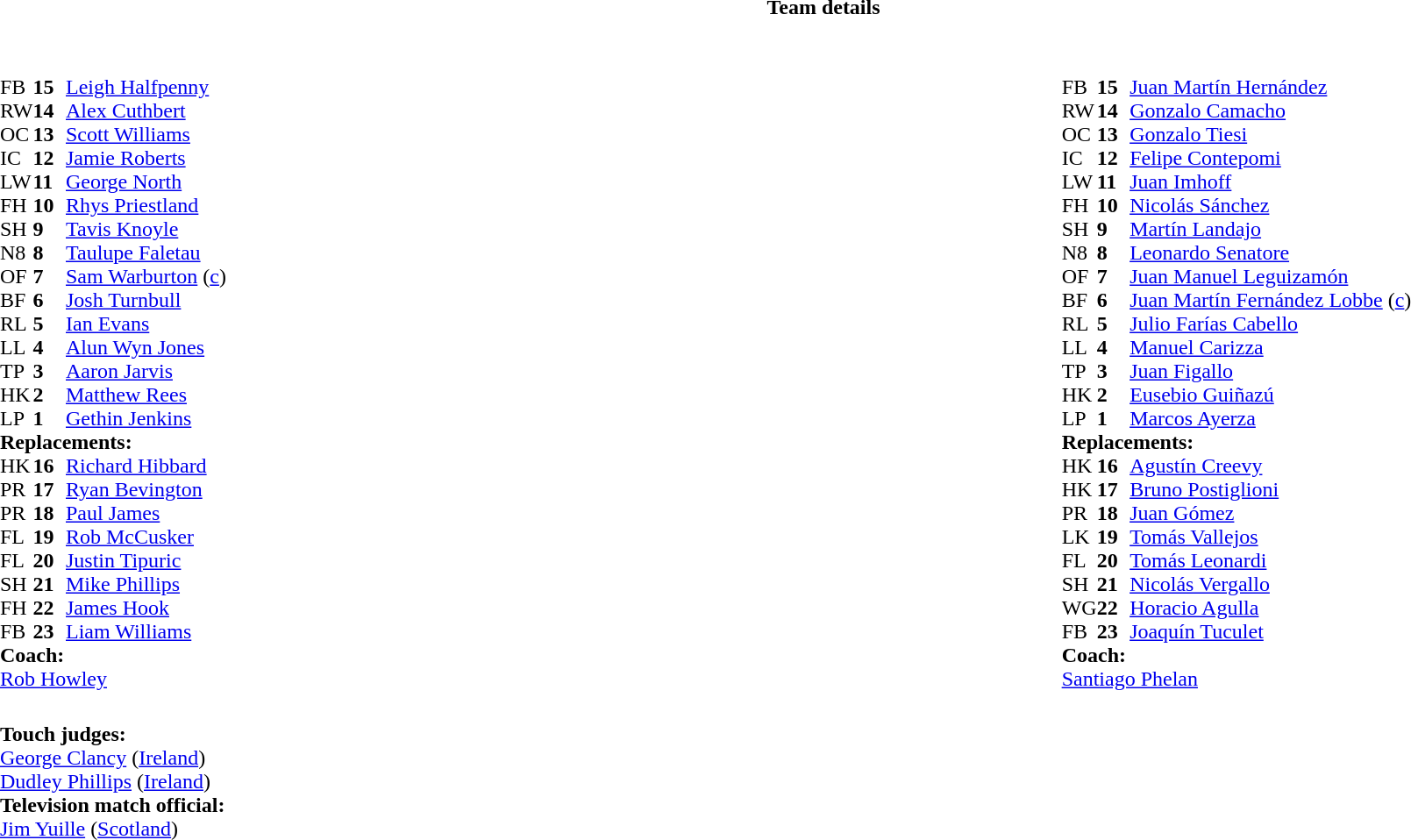<table border="0" width="100%" class="collapsible collapsed">
<tr>
<th>Team details</th>
</tr>
<tr>
<td><br><table width="100%">
<tr>
<td valign="top" width="50%"><br><table style="font-size: 100%" cellspacing="0" cellpadding="0">
<tr>
<th width="25"></th>
<th width="25"></th>
</tr>
<tr>
<td>FB</td>
<td><strong>15</strong></td>
<td><a href='#'>Leigh Halfpenny</a></td>
</tr>
<tr>
<td>RW</td>
<td><strong>14</strong></td>
<td><a href='#'>Alex Cuthbert</a></td>
</tr>
<tr>
<td>OC</td>
<td><strong>13</strong></td>
<td><a href='#'>Scott Williams</a></td>
</tr>
<tr>
<td>IC</td>
<td><strong>12</strong></td>
<td><a href='#'>Jamie Roberts</a></td>
<td></td>
<td></td>
</tr>
<tr>
<td>LW</td>
<td><strong>11</strong></td>
<td><a href='#'>George North</a></td>
</tr>
<tr>
<td>FH</td>
<td><strong>10</strong></td>
<td><a href='#'>Rhys Priestland</a></td>
</tr>
<tr>
<td>SH</td>
<td><strong>9</strong></td>
<td><a href='#'>Tavis Knoyle</a></td>
<td></td>
<td></td>
</tr>
<tr>
<td>N8</td>
<td><strong>8</strong></td>
<td><a href='#'>Taulupe Faletau</a></td>
</tr>
<tr>
<td>OF</td>
<td><strong>7</strong></td>
<td><a href='#'>Sam Warburton</a> (<a href='#'>c</a>)</td>
<td></td>
<td></td>
</tr>
<tr>
<td>BF</td>
<td><strong>6</strong></td>
<td><a href='#'>Josh Turnbull</a></td>
</tr>
<tr>
<td>RL</td>
<td><strong>5</strong></td>
<td><a href='#'>Ian Evans</a></td>
</tr>
<tr>
<td>LL</td>
<td><strong>4</strong></td>
<td><a href='#'>Alun Wyn Jones</a></td>
<td></td>
<td></td>
</tr>
<tr>
<td>TP</td>
<td><strong>3</strong></td>
<td><a href='#'>Aaron Jarvis</a></td>
<td></td>
<td></td>
</tr>
<tr>
<td>HK</td>
<td><strong>2</strong></td>
<td><a href='#'>Matthew Rees</a></td>
<td></td>
<td></td>
</tr>
<tr>
<td>LP</td>
<td><strong>1</strong></td>
<td><a href='#'>Gethin Jenkins</a></td>
<td></td>
<td></td>
</tr>
<tr>
<td colspan=3><strong>Replacements:</strong></td>
</tr>
<tr>
<td>HK</td>
<td><strong>16</strong></td>
<td><a href='#'>Richard Hibbard</a></td>
<td></td>
<td></td>
</tr>
<tr>
<td>PR</td>
<td><strong>17</strong></td>
<td><a href='#'>Ryan Bevington</a></td>
<td></td>
<td></td>
</tr>
<tr>
<td>PR</td>
<td><strong>18</strong></td>
<td><a href='#'>Paul James</a></td>
<td></td>
<td></td>
</tr>
<tr>
<td>FL</td>
<td><strong>19</strong></td>
<td><a href='#'>Rob McCusker</a></td>
<td></td>
<td></td>
</tr>
<tr>
<td>FL</td>
<td><strong>20</strong></td>
<td><a href='#'>Justin Tipuric</a></td>
<td></td>
<td></td>
</tr>
<tr>
<td>SH</td>
<td><strong>21</strong></td>
<td><a href='#'>Mike Phillips</a></td>
<td></td>
<td></td>
</tr>
<tr>
<td>FH</td>
<td><strong>22</strong></td>
<td><a href='#'>James Hook</a></td>
<td></td>
<td></td>
</tr>
<tr>
<td>FB</td>
<td><strong>23</strong></td>
<td><a href='#'>Liam Williams</a></td>
</tr>
<tr>
<td colspan=3><strong>Coach:</strong></td>
</tr>
<tr>
<td colspan="4"><a href='#'>Rob Howley</a></td>
</tr>
</table>
</td>
<td valign="top" width="50%"><br><table style="font-size: 100%" cellspacing="0" cellpadding="0" align="center">
<tr>
<th width="25"></th>
<th width="25"></th>
</tr>
<tr>
<td>FB</td>
<td><strong>15</strong></td>
<td><a href='#'>Juan Martín Hernández</a></td>
<td></td>
<td></td>
</tr>
<tr>
<td>RW</td>
<td><strong>14</strong></td>
<td><a href='#'>Gonzalo Camacho</a></td>
</tr>
<tr>
<td>OC</td>
<td><strong>13</strong></td>
<td><a href='#'>Gonzalo Tiesi</a></td>
</tr>
<tr>
<td>IC</td>
<td><strong>12</strong></td>
<td><a href='#'>Felipe Contepomi</a></td>
<td></td>
<td></td>
</tr>
<tr>
<td>LW</td>
<td><strong>11</strong></td>
<td><a href='#'>Juan Imhoff</a></td>
</tr>
<tr>
<td>FH</td>
<td><strong>10</strong></td>
<td><a href='#'>Nicolás Sánchez</a></td>
</tr>
<tr>
<td>SH</td>
<td><strong>9</strong></td>
<td><a href='#'>Martín Landajo</a></td>
<td></td>
<td></td>
</tr>
<tr>
<td>N8</td>
<td><strong>8</strong></td>
<td><a href='#'>Leonardo Senatore</a></td>
<td></td>
<td></td>
</tr>
<tr>
<td>OF</td>
<td><strong>7</strong></td>
<td><a href='#'>Juan Manuel Leguizamón</a></td>
</tr>
<tr>
<td>BF</td>
<td><strong>6</strong></td>
<td><a href='#'>Juan Martín Fernández Lobbe</a> (<a href='#'>c</a>)</td>
</tr>
<tr>
<td>RL</td>
<td><strong>5</strong></td>
<td><a href='#'>Julio Farías Cabello</a></td>
<td></td>
<td></td>
</tr>
<tr>
<td>LL</td>
<td><strong>4</strong></td>
<td><a href='#'>Manuel Carizza</a></td>
</tr>
<tr>
<td>TP</td>
<td><strong>3</strong></td>
<td><a href='#'>Juan Figallo</a></td>
<td></td>
<td></td>
</tr>
<tr>
<td>HK</td>
<td><strong>2</strong></td>
<td><a href='#'>Eusebio Guiñazú</a></td>
<td></td>
<td></td>
</tr>
<tr>
<td>LP</td>
<td><strong>1</strong></td>
<td><a href='#'>Marcos Ayerza</a></td>
<td></td>
<td></td>
</tr>
<tr>
<td colspan=3><strong>Replacements:</strong></td>
</tr>
<tr>
<td>HK</td>
<td><strong>16</strong></td>
<td><a href='#'>Agustín Creevy</a></td>
<td></td>
<td></td>
</tr>
<tr>
<td>HK</td>
<td><strong>17</strong></td>
<td><a href='#'>Bruno Postiglioni</a></td>
<td></td>
<td></td>
</tr>
<tr>
<td>PR</td>
<td><strong>18</strong></td>
<td><a href='#'>Juan Gómez</a></td>
<td></td>
<td></td>
</tr>
<tr>
<td>LK</td>
<td><strong>19</strong></td>
<td><a href='#'>Tomás Vallejos</a></td>
<td></td>
<td></td>
</tr>
<tr>
<td>FL</td>
<td><strong>20</strong></td>
<td><a href='#'>Tomás Leonardi</a></td>
<td></td>
<td></td>
</tr>
<tr>
<td>SH</td>
<td><strong>21</strong></td>
<td><a href='#'>Nicolás Vergallo</a></td>
<td></td>
<td></td>
</tr>
<tr>
<td>WG</td>
<td><strong>22</strong></td>
<td><a href='#'>Horacio Agulla</a></td>
<td></td>
<td></td>
</tr>
<tr>
<td>FB</td>
<td><strong>23</strong></td>
<td><a href='#'>Joaquín Tuculet</a></td>
<td></td>
<td></td>
</tr>
<tr>
<td colspan=3><strong>Coach:</strong></td>
</tr>
<tr>
<td colspan="4"><a href='#'>Santiago Phelan</a></td>
</tr>
</table>
</td>
</tr>
</table>
<table width=100% style="font-size: 100%">
<tr>
<td><br><strong>Touch judges:</strong>
<br><a href='#'>George Clancy</a> (<a href='#'>Ireland</a>)
<br><a href='#'>Dudley Phillips</a> (<a href='#'>Ireland</a>)
<br><strong>Television match official:</strong>
<br><a href='#'>Jim Yuille</a> (<a href='#'>Scotland</a>)</td>
</tr>
</table>
</td>
</tr>
</table>
